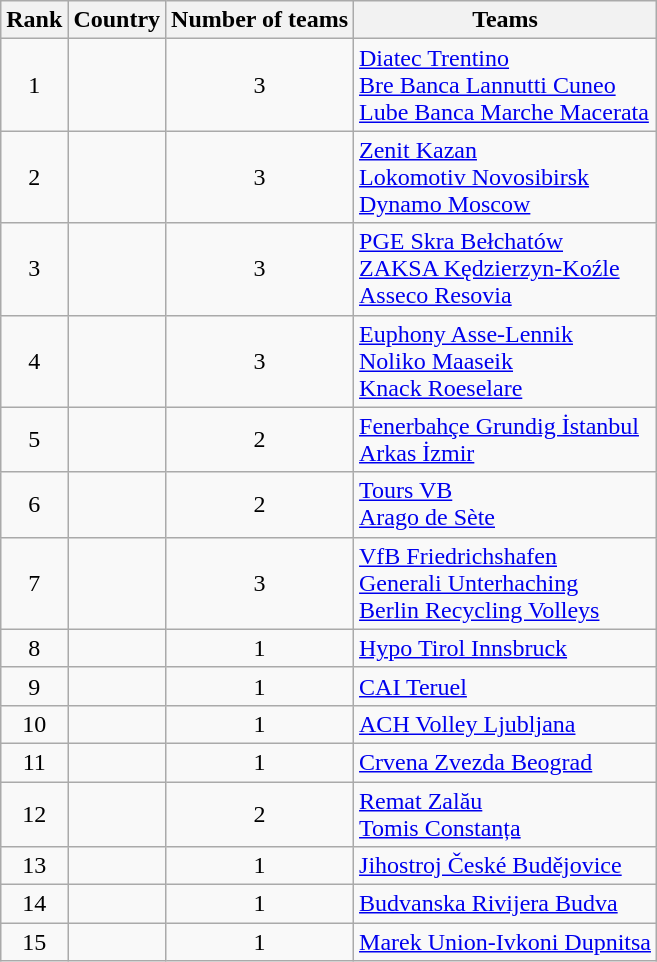<table class="wikitable" style="text-align:left">
<tr>
<th>Rank</th>
<th>Country</th>
<th>Number of teams</th>
<th>Teams</th>
</tr>
<tr>
<td align="center">1</td>
<td></td>
<td align="center">3</td>
<td><a href='#'>Diatec Trentino</a><br> <a href='#'>Bre Banca Lannutti Cuneo</a><br> <a href='#'>Lube Banca Marche Macerata</a></td>
</tr>
<tr>
<td align="center">2</td>
<td></td>
<td align="center">3</td>
<td><a href='#'>Zenit Kazan</a><br> <a href='#'>Lokomotiv Novosibirsk</a><br> <a href='#'>Dynamo Moscow</a></td>
</tr>
<tr>
<td align="center">3</td>
<td></td>
<td align="center">3</td>
<td><a href='#'>PGE Skra Bełchatów</a><br> <a href='#'>ZAKSA Kędzierzyn-Koźle</a><br> <a href='#'>Asseco Resovia</a></td>
</tr>
<tr>
<td align="center">4</td>
<td></td>
<td align="center">3</td>
<td><a href='#'>Euphony Asse-Lennik</a><br> <a href='#'>Noliko Maaseik</a><br> <a href='#'>Knack Roeselare</a></td>
</tr>
<tr>
<td align="center">5</td>
<td></td>
<td align="center">2</td>
<td><a href='#'>Fenerbahçe Grundig İstanbul</a><br> <a href='#'>Arkas İzmir</a></td>
</tr>
<tr>
<td align="center">6</td>
<td></td>
<td align="center">2</td>
<td><a href='#'>Tours VB</a><br> <a href='#'>Arago de Sète</a></td>
</tr>
<tr>
<td align="center">7</td>
<td></td>
<td align="center">3</td>
<td><a href='#'>VfB Friedrichshafen</a><br> <a href='#'>Generali Unterhaching</a><br> <a href='#'>Berlin Recycling Volleys</a></td>
</tr>
<tr>
<td align="center">8</td>
<td></td>
<td align="center">1</td>
<td><a href='#'>Hypo Tirol Innsbruck</a></td>
</tr>
<tr>
<td align="center">9</td>
<td></td>
<td align="center">1</td>
<td><a href='#'>CAI Teruel</a></td>
</tr>
<tr>
<td align="center">10</td>
<td></td>
<td align="center">1</td>
<td><a href='#'>ACH Volley Ljubljana</a></td>
</tr>
<tr>
<td align="center">11</td>
<td></td>
<td align="center">1</td>
<td><a href='#'>Crvena Zvezda Beograd</a></td>
</tr>
<tr>
<td align="center">12</td>
<td></td>
<td align="center">2</td>
<td><a href='#'>Remat Zalău</a><br> <a href='#'>Tomis Constanța</a></td>
</tr>
<tr>
<td align="center">13</td>
<td></td>
<td align="center">1</td>
<td><a href='#'>Jihostroj České Budějovice</a></td>
</tr>
<tr>
<td align="center">14</td>
<td></td>
<td align="center">1</td>
<td><a href='#'>Budvanska Rivijera Budva</a></td>
</tr>
<tr>
<td align="center">15</td>
<td></td>
<td align="center">1</td>
<td><a href='#'>Marek Union-Ivkoni Dupnitsa</a></td>
</tr>
</table>
